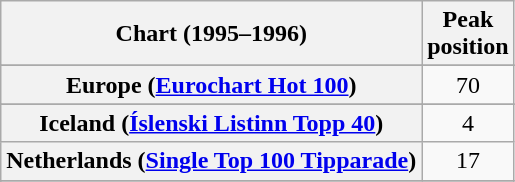<table class="wikitable sortable plainrowheaders" style="text-align:center">
<tr>
<th scope="col">Chart (1995–1996)</th>
<th scope="col">Peak<br>position</th>
</tr>
<tr>
</tr>
<tr>
</tr>
<tr>
</tr>
<tr>
<th scope="row">Europe (<a href='#'>Eurochart Hot 100</a>)</th>
<td>70</td>
</tr>
<tr>
</tr>
<tr>
</tr>
<tr>
<th scope="row">Iceland (<a href='#'>Íslenski Listinn Topp 40</a>)</th>
<td>4</td>
</tr>
<tr>
<th scope="row">Netherlands (<a href='#'>Single Top 100 Tipparade</a>)</th>
<td>17</td>
</tr>
<tr>
</tr>
<tr>
</tr>
<tr>
</tr>
<tr>
</tr>
<tr>
</tr>
<tr>
</tr>
<tr>
</tr>
<tr>
</tr>
</table>
